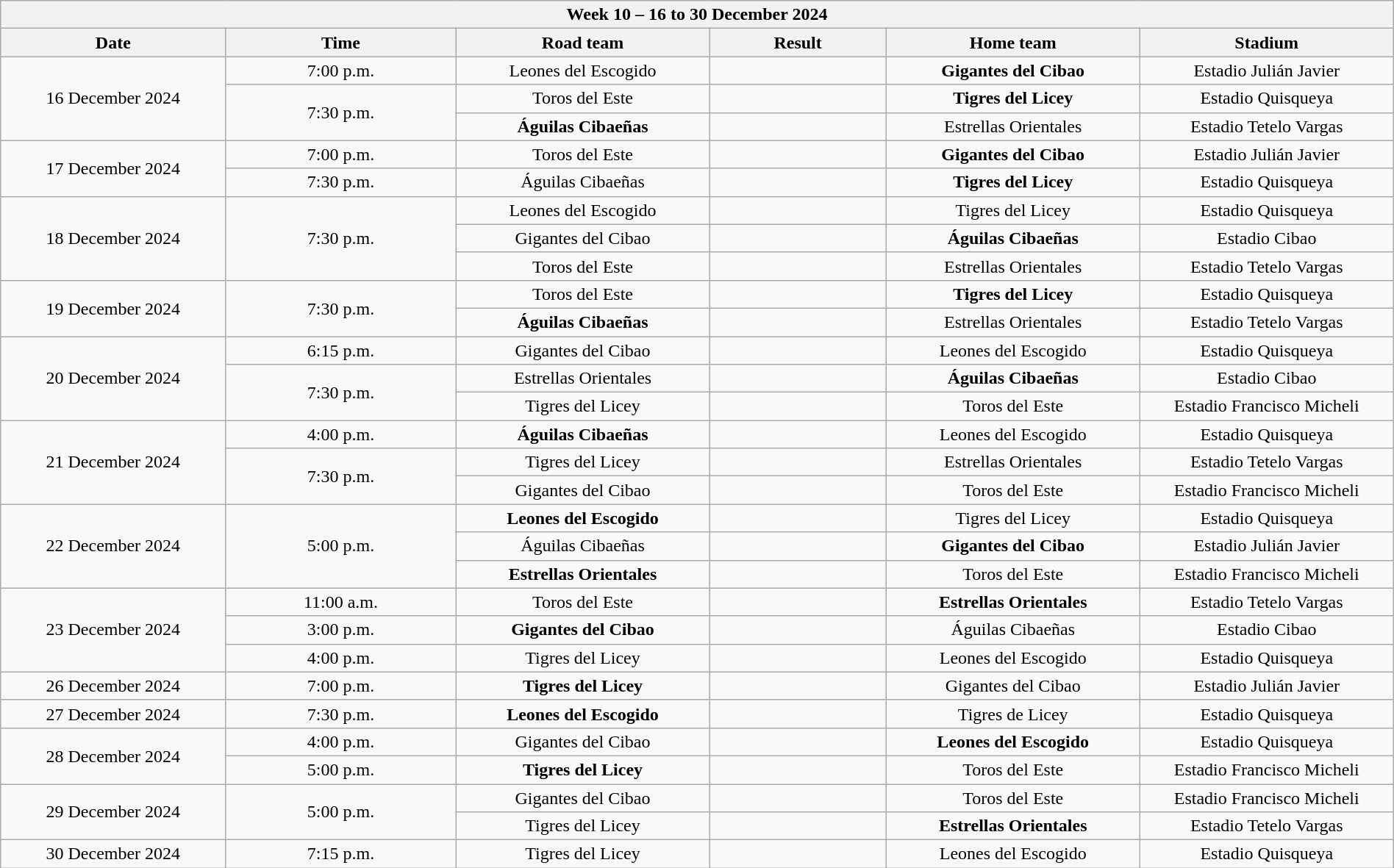<table class="wikitable collapsible collapsed" style="font-size: 100%; text-align: center; width: 100%;">
<tr>
<th colspan="6" style="with: 100%;" align=center>Week 10 – 16 to 30 December 2024</th>
</tr>
<tr>
<th width="50">Date</th>
<th width="50">Time</th>
<th width="75">Road team</th>
<th width="50">Result</th>
<th width="75">Home team</th>
<th width="75">Stadium</th>
</tr>
<tr>
<td rowspan="3">16 December 2024</td>
<td>7:00 p.m.</td>
<td>Leones del Escogido</td>
<td></td>
<td><strong>Gigantes del Cibao</strong></td>
<td>Estadio Julián Javier</td>
</tr>
<tr>
<td rowspan="2">7:30 p.m.</td>
<td>Toros del Este</td>
<td></td>
<td><strong>Tigres del Licey</strong></td>
<td>Estadio Quisqueya</td>
</tr>
<tr>
<td><strong>Águilas Cibaeñas</strong></td>
<td></td>
<td>Estrellas Orientales</td>
<td>Estadio Tetelo Vargas</td>
</tr>
<tr>
<td rowspan="2">17 December 2024</td>
<td>7:00 p.m.</td>
<td>Toros del Este</td>
<td></td>
<td><strong>Gigantes del Cibao</strong></td>
<td>Estadio Julián Javier</td>
</tr>
<tr>
<td>7:30 p.m.</td>
<td>Águilas Cibaeñas</td>
<td></td>
<td><strong>Tigres del Licey</strong></td>
<td>Estadio Quisqueya</td>
</tr>
<tr>
<td rowspan="3">18 December 2024</td>
<td rowspan="3">7:30 p.m.</td>
<td>Leones del Escogido</td>
<td></td>
<td>Tigres del Licey</td>
<td>Estadio Quisqueya</td>
</tr>
<tr>
<td>Gigantes del Cibao</td>
<td></td>
<td><strong>Águilas Cibaeñas</strong></td>
<td>Estadio Cibao</td>
</tr>
<tr>
<td>Toros del Este</td>
<td></td>
<td>Estrellas Orientales</td>
<td>Estadio Tetelo Vargas</td>
</tr>
<tr>
<td rowspan="2">19 December 2024</td>
<td rowspan="2">7:30 p.m.</td>
<td>Toros del Este</td>
<td></td>
<td><strong>Tigres del Licey</strong></td>
<td>Estadio Quisqueya</td>
</tr>
<tr>
<td><strong>Águilas Cibaeñas</strong></td>
<td></td>
<td>Estrellas Orientales</td>
<td>Estadio Tetelo Vargas</td>
</tr>
<tr>
<td rowspan="3">20 December 2024</td>
<td>6:15 p.m.</td>
<td>Gigantes del Cibao</td>
<td></td>
<td>Leones del Escogido</td>
<td>Estadio Quisqueya</td>
</tr>
<tr>
<td rowspan="2">7:30 p.m.</td>
<td>Estrellas Orientales</td>
<td></td>
<td><strong>Águilas Cibaeñas</strong></td>
<td>Estadio Cibao</td>
</tr>
<tr>
<td>Tigres del Licey</td>
<td></td>
<td>Toros del Este</td>
<td>Estadio Francisco Micheli</td>
</tr>
<tr>
<td rowspan="3">21 December 2024</td>
<td>4:00 p.m.</td>
<td><strong>Águilas Cibaeñas</strong></td>
<td></td>
<td>Leones del Escogido</td>
<td>Estadio Quisqueya</td>
</tr>
<tr>
<td rowspan="2">7:30 p.m.</td>
<td>Tigres del Licey</td>
<td></td>
<td>Estrellas Orientales</td>
<td>Estadio Tetelo Vargas</td>
</tr>
<tr>
<td>Gigantes del Cibao</td>
<td></td>
<td>Toros del Este</td>
<td>Estadio Francisco Micheli</td>
</tr>
<tr>
<td rowspan="3">22 December 2024</td>
<td rowspan="3">5:00 p.m.</td>
<td><strong>Leones del Escogido</strong></td>
<td></td>
<td>Tigres del Licey</td>
<td>Estadio Quisqueya</td>
</tr>
<tr>
<td>Águilas Cibaeñas</td>
<td></td>
<td><strong>Gigantes del Cibao</strong></td>
<td>Estadio Julián Javier</td>
</tr>
<tr>
<td><strong>Estrellas Orientales</strong></td>
<td></td>
<td>Toros del Este</td>
<td>Estadio Francisco Micheli</td>
</tr>
<tr>
<td rowspan="3">23 December 2024</td>
<td>11:00 a.m.</td>
<td>Toros del Este</td>
<td></td>
<td><strong>Estrellas Orientales</strong></td>
<td>Estadio Tetelo Vargas</td>
</tr>
<tr>
<td>3:00 p.m.</td>
<td><strong>Gigantes del Cibao</strong></td>
<td></td>
<td>Águilas Cibaeñas</td>
<td>Estadio Cibao</td>
</tr>
<tr>
<td>4:00 p.m.</td>
<td>Tigres del Licey</td>
<td></td>
<td>Leones del Escogido</td>
<td>Estadio Quisqueya</td>
</tr>
<tr>
<td>26 December 2024</td>
<td>7:00 p.m.</td>
<td><strong>Tigres del Licey</strong></td>
<td></td>
<td>Gigantes del Cibao</td>
<td>Estadio Julián Javier</td>
</tr>
<tr>
<td>27 December 2024</td>
<td>7:30 p.m.</td>
<td><strong>Leones del Escogido</strong></td>
<td></td>
<td>Tigres de Licey</td>
<td>Estadio Quisqueya</td>
</tr>
<tr>
<td rowspan="2">28 December 2024</td>
<td>4:00 p.m.</td>
<td>Gigantes del Cibao</td>
<td></td>
<td><strong>Leones del Escogido</strong></td>
<td>Estadio Quisqueya</td>
</tr>
<tr>
<td>5:00 p.m.</td>
<td><strong>Tigres del Licey</strong></td>
<td></td>
<td>Toros del Este</td>
<td>Estadio Francisco Micheli</td>
</tr>
<tr>
<td rowspan="2">29 December 2024</td>
<td rowspan="2">5:00 p.m.</td>
<td>Gigantes del Cibao</td>
<td></td>
<td>Toros del Este</td>
<td>Estadio Francisco Micheli</td>
</tr>
<tr>
<td>Tigres del Licey</td>
<td></td>
<td><strong>Estrellas Orientales</strong></td>
<td>Estadio Tetelo Vargas</td>
</tr>
<tr>
<td>30 December 2024</td>
<td>7:15 p.m.</td>
<td>Tigres del Licey</td>
<td></td>
<td>Leones del Escogido</td>
<td>Estadio Quisqueya</td>
</tr>
</table>
